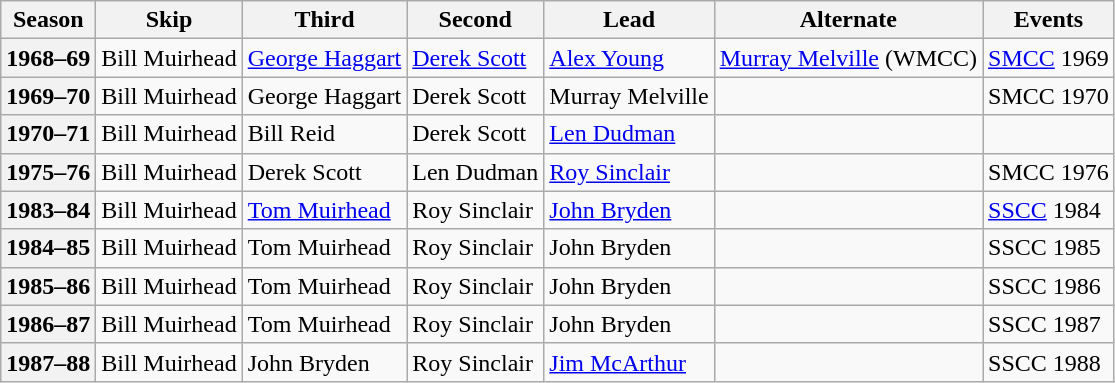<table class="wikitable">
<tr>
<th scope="col">Season</th>
<th scope="col">Skip</th>
<th scope="col">Third</th>
<th scope="col">Second</th>
<th scope="col">Lead</th>
<th scope="col">Alternate</th>
<th scope="col">Events</th>
</tr>
<tr>
<th scope="row">1968–69</th>
<td>Bill Muirhead</td>
<td><a href='#'>George Haggart</a></td>
<td><a href='#'>Derek Scott</a></td>
<td><a href='#'>Alex Young</a></td>
<td><a href='#'>Murray Melville</a> (WMCC)</td>
<td><a href='#'>SMCC</a> 1969 <br> </td>
</tr>
<tr>
<th scope="row">1969–70</th>
<td>Bill Muirhead</td>
<td>George Haggart</td>
<td>Derek Scott</td>
<td>Murray Melville</td>
<td></td>
<td>SMCC 1970 <br> </td>
</tr>
<tr>
<th scope="row">1970–71</th>
<td>Bill Muirhead</td>
<td>Bill Reid</td>
<td>Derek Scott</td>
<td><a href='#'>Len Dudman</a></td>
<td></td>
<td></td>
</tr>
<tr>
<th scope="row">1975–76</th>
<td>Bill Muirhead</td>
<td>Derek Scott</td>
<td>Len Dudman</td>
<td><a href='#'>Roy Sinclair</a></td>
<td></td>
<td>SMCC 1976 <br> </td>
</tr>
<tr>
<th scope="row">1983–84</th>
<td>Bill Muirhead</td>
<td><a href='#'>Tom Muirhead</a></td>
<td>Roy Sinclair</td>
<td><a href='#'>John Bryden</a></td>
<td></td>
<td><a href='#'>SSCC</a> 1984 </td>
</tr>
<tr>
<th scope="row">1984–85</th>
<td>Bill Muirhead</td>
<td>Tom Muirhead</td>
<td>Roy Sinclair</td>
<td>John Bryden</td>
<td></td>
<td>SSCC 1985 </td>
</tr>
<tr>
<th scope="row">1985–86</th>
<td>Bill Muirhead</td>
<td>Tom Muirhead</td>
<td>Roy Sinclair</td>
<td>John Bryden</td>
<td></td>
<td>SSCC 1986 </td>
</tr>
<tr>
<th scope="row">1986–87</th>
<td>Bill Muirhead</td>
<td>Tom Muirhead</td>
<td>Roy Sinclair</td>
<td>John Bryden</td>
<td></td>
<td>SSCC 1987 </td>
</tr>
<tr>
<th scope="row">1987–88</th>
<td>Bill Muirhead</td>
<td>John Bryden</td>
<td>Roy Sinclair</td>
<td><a href='#'>Jim McArthur</a></td>
<td></td>
<td>SSCC 1988 </td>
</tr>
</table>
